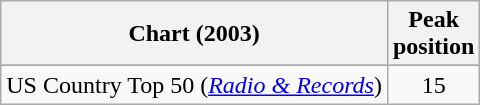<table class="wikitable sortable">
<tr>
<th>Chart (2003)</th>
<th>Peak<br>position</th>
</tr>
<tr>
</tr>
<tr>
</tr>
<tr>
<td>US Country Top 50 (<em><a href='#'>Radio & Records</a></em>)</td>
<td align="center">15</td>
</tr>
</table>
